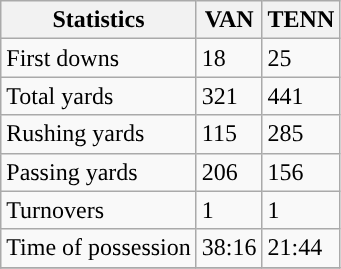<table class="wikitable" style="float: left;">
<tr>
<th>Statistics</th>
<th>VAN</th>
<th>TENN</th>
</tr>
<tr>
<td>First downs</td>
<td>18</td>
<td>25</td>
</tr>
<tr>
<td>Total yards</td>
<td>321</td>
<td>441</td>
</tr>
<tr>
<td>Rushing yards</td>
<td>115</td>
<td>285</td>
</tr>
<tr>
<td>Passing yards</td>
<td>206</td>
<td>156</td>
</tr>
<tr>
<td>Turnovers</td>
<td>1</td>
<td>1</td>
</tr>
<tr>
<td>Time of possession</td>
<td>38:16</td>
<td>21:44</td>
</tr>
<tr>
</tr>
</table>
